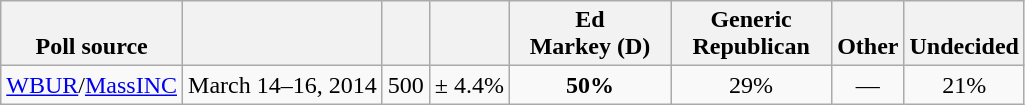<table class="wikitable" style="text-align:center">
<tr valign= bottom>
<th>Poll source</th>
<th></th>
<th></th>
<th></th>
<th style="width:100px;">Ed<br>Markey (D)</th>
<th style="width:100px;">Generic<br>Republican</th>
<th>Other</th>
<th>Undecided</th>
</tr>
<tr>
<td align=left><a href='#'>WBUR</a>/<a href='#'>MassINC</a></td>
<td>March 14–16, 2014</td>
<td>500</td>
<td>± 4.4%</td>
<td><strong>50%</strong></td>
<td>29%</td>
<td>—</td>
<td>21%</td>
</tr>
</table>
